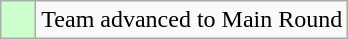<table class="wikitable">
<tr>
<td style="background:#cfc;">    </td>
<td>Team advanced to Main Round</td>
</tr>
</table>
